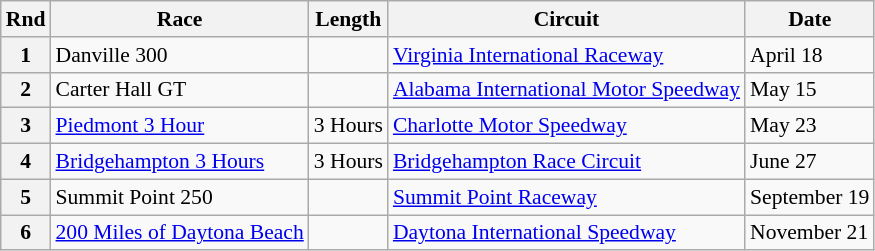<table class="wikitable" style="font-size: 90%;">
<tr>
<th>Rnd</th>
<th>Race</th>
<th>Length</th>
<th>Circuit</th>
<th>Date</th>
</tr>
<tr>
<th>1</th>
<td>Danville 300</td>
<td></td>
<td><a href='#'>Virginia International Raceway</a></td>
<td>April 18</td>
</tr>
<tr>
<th>2</th>
<td>Carter Hall GT</td>
<td></td>
<td><a href='#'>Alabama International Motor Speedway</a></td>
<td>May 15</td>
</tr>
<tr>
<th>3</th>
<td><a href='#'>Piedmont 3 Hour</a></td>
<td>3 Hours</td>
<td><a href='#'>Charlotte Motor Speedway</a></td>
<td>May 23</td>
</tr>
<tr>
<th>4</th>
<td><a href='#'>Bridgehampton 3 Hours</a></td>
<td>3 Hours</td>
<td><a href='#'>Bridgehampton Race Circuit</a></td>
<td>June 27</td>
</tr>
<tr>
<th>5</th>
<td>Summit Point 250</td>
<td></td>
<td><a href='#'>Summit Point Raceway</a></td>
<td>September 19</td>
</tr>
<tr>
<th>6</th>
<td><a href='#'>200 Miles of Daytona Beach</a></td>
<td></td>
<td><a href='#'>Daytona International Speedway</a></td>
<td>November 21</td>
</tr>
</table>
